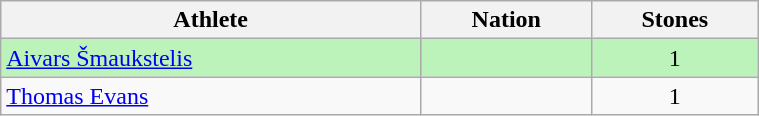<table class="wikitable" style="text-align:center;width: 40%;">
<tr>
<th scope="col">Athlete</th>
<th scope="col">Nation</th>
<th scope="col">Stones</th>
</tr>
<tr bgcolor=bbf3bb>
<td align=left><a href='#'>Aivars Šmaukstelis</a></td>
<td align=left></td>
<td>1</td>
</tr>
<tr>
<td align=left><a href='#'>Thomas Evans</a></td>
<td align=left></td>
<td>1</td>
</tr>
</table>
